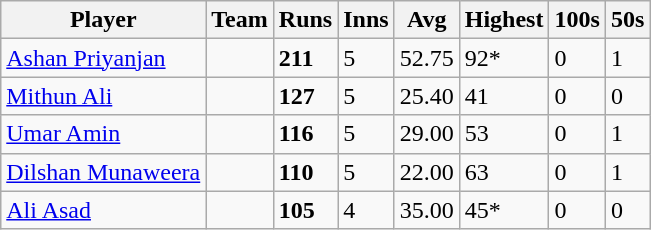<table class="wikitable">
<tr>
<th>Player</th>
<th>Team</th>
<th>Runs</th>
<th>Inns</th>
<th>Avg</th>
<th>Highest</th>
<th>100s</th>
<th>50s</th>
</tr>
<tr>
<td><a href='#'>Ashan Priyanjan</a></td>
<td></td>
<td><strong>211</strong></td>
<td>5</td>
<td>52.75</td>
<td>92*</td>
<td>0</td>
<td>1</td>
</tr>
<tr>
<td><a href='#'>Mithun Ali</a></td>
<td></td>
<td><strong>127</strong></td>
<td>5</td>
<td>25.40</td>
<td>41</td>
<td>0</td>
<td>0</td>
</tr>
<tr>
<td><a href='#'>Umar Amin</a></td>
<td></td>
<td><strong>116</strong></td>
<td>5</td>
<td>29.00</td>
<td>53</td>
<td>0</td>
<td>1</td>
</tr>
<tr>
<td><a href='#'>Dilshan Munaweera</a></td>
<td></td>
<td><strong>110</strong></td>
<td>5</td>
<td>22.00</td>
<td>63</td>
<td>0</td>
<td>1</td>
</tr>
<tr>
<td><a href='#'>Ali Asad</a></td>
<td></td>
<td><strong>105</strong></td>
<td>4</td>
<td>35.00</td>
<td>45*</td>
<td>0</td>
<td>0</td>
</tr>
</table>
